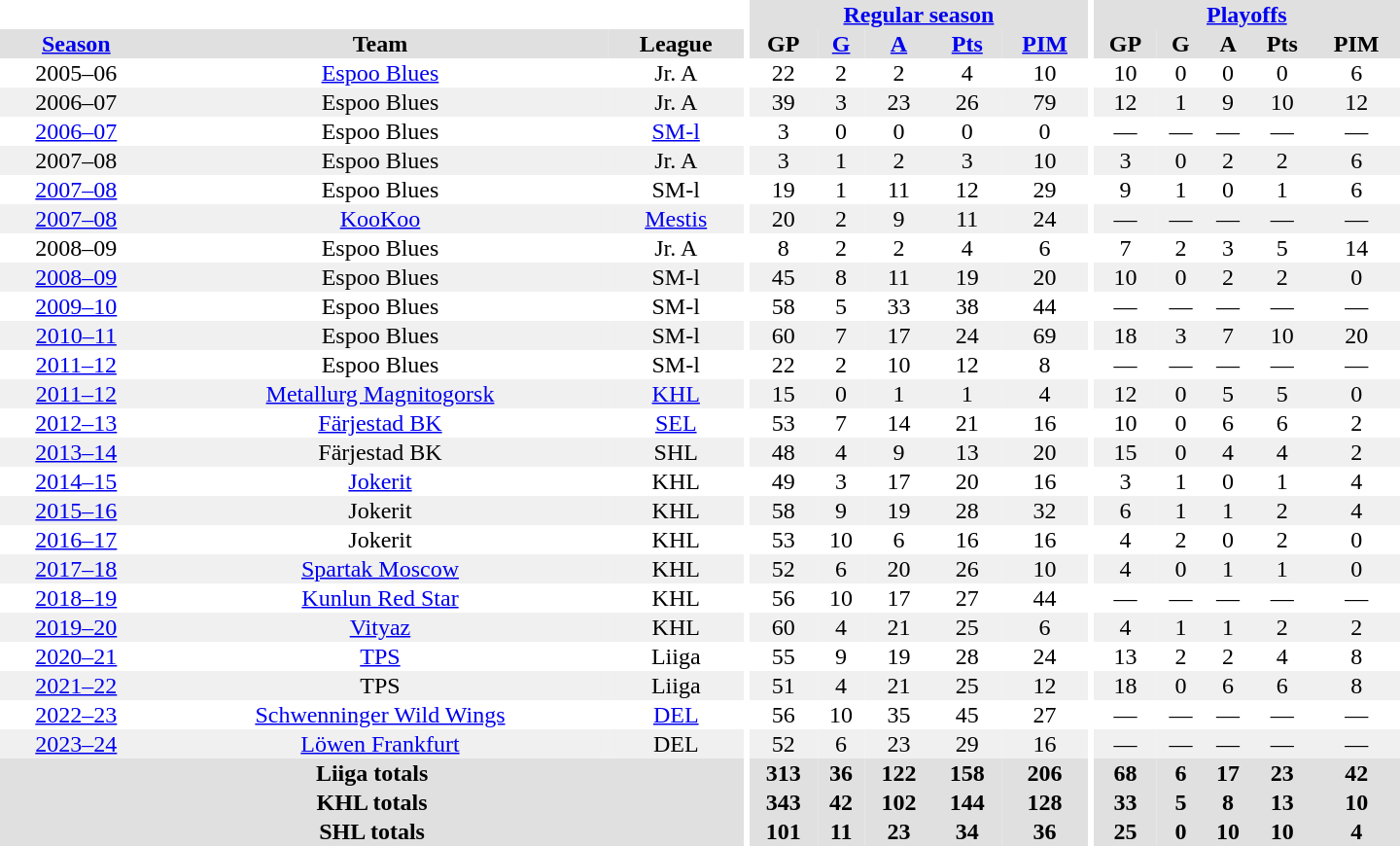<table border="0" cellpadding="1" cellspacing="0" style="text-align:center; width:60em">
<tr bgcolor="#e0e0e0">
<th colspan="3" bgcolor="#ffffff"></th>
<th rowspan="99" bgcolor="#ffffff"></th>
<th colspan="5"><a href='#'>Regular season</a></th>
<th rowspan="99" bgcolor="#ffffff"></th>
<th colspan="5"><a href='#'>Playoffs</a></th>
</tr>
<tr bgcolor="#e0e0e0">
<th><a href='#'>Season</a></th>
<th>Team</th>
<th>League</th>
<th>GP</th>
<th><a href='#'>G</a></th>
<th><a href='#'>A</a></th>
<th><a href='#'>Pts</a></th>
<th><a href='#'>PIM</a></th>
<th>GP</th>
<th>G</th>
<th>A</th>
<th>Pts</th>
<th>PIM</th>
</tr>
<tr>
<td>2005–06</td>
<td><a href='#'>Espoo Blues</a></td>
<td>Jr. A</td>
<td>22</td>
<td>2</td>
<td>2</td>
<td>4</td>
<td>10</td>
<td>10</td>
<td>0</td>
<td>0</td>
<td>0</td>
<td>6</td>
</tr>
<tr bgcolor="#f0f0f0">
<td>2006–07</td>
<td>Espoo Blues</td>
<td>Jr. A</td>
<td>39</td>
<td>3</td>
<td>23</td>
<td>26</td>
<td>79</td>
<td>12</td>
<td>1</td>
<td>9</td>
<td>10</td>
<td>12</td>
</tr>
<tr>
<td><a href='#'>2006–07</a></td>
<td>Espoo Blues</td>
<td><a href='#'>SM-l</a></td>
<td>3</td>
<td>0</td>
<td>0</td>
<td>0</td>
<td>0</td>
<td>—</td>
<td>—</td>
<td>—</td>
<td>—</td>
<td>—</td>
</tr>
<tr bgcolor="#f0f0f0">
<td>2007–08</td>
<td>Espoo Blues</td>
<td>Jr. A</td>
<td>3</td>
<td>1</td>
<td>2</td>
<td>3</td>
<td>10</td>
<td>3</td>
<td>0</td>
<td>2</td>
<td>2</td>
<td>6</td>
</tr>
<tr>
<td><a href='#'>2007–08</a></td>
<td>Espoo Blues</td>
<td>SM-l</td>
<td>19</td>
<td>1</td>
<td>11</td>
<td>12</td>
<td>29</td>
<td>9</td>
<td>1</td>
<td>0</td>
<td>1</td>
<td>6</td>
</tr>
<tr bgcolor="#f0f0f0">
<td><a href='#'>2007–08</a></td>
<td><a href='#'>KooKoo</a></td>
<td><a href='#'>Mestis</a></td>
<td>20</td>
<td>2</td>
<td>9</td>
<td>11</td>
<td>24</td>
<td>—</td>
<td>—</td>
<td>—</td>
<td>—</td>
<td>—</td>
</tr>
<tr>
<td>2008–09</td>
<td>Espoo Blues</td>
<td>Jr. A</td>
<td>8</td>
<td>2</td>
<td>2</td>
<td>4</td>
<td>6</td>
<td>7</td>
<td>2</td>
<td>3</td>
<td>5</td>
<td>14</td>
</tr>
<tr bgcolor="#f0f0f0">
<td><a href='#'>2008–09</a></td>
<td>Espoo Blues</td>
<td>SM-l</td>
<td>45</td>
<td>8</td>
<td>11</td>
<td>19</td>
<td>20</td>
<td>10</td>
<td>0</td>
<td>2</td>
<td>2</td>
<td>0</td>
</tr>
<tr>
<td><a href='#'>2009–10</a></td>
<td>Espoo Blues</td>
<td>SM-l</td>
<td>58</td>
<td>5</td>
<td>33</td>
<td>38</td>
<td>44</td>
<td>—</td>
<td>—</td>
<td>—</td>
<td>—</td>
<td>—</td>
</tr>
<tr bgcolor="#f0f0f0">
<td><a href='#'>2010–11</a></td>
<td>Espoo Blues</td>
<td>SM-l</td>
<td>60</td>
<td>7</td>
<td>17</td>
<td>24</td>
<td>69</td>
<td>18</td>
<td>3</td>
<td>7</td>
<td>10</td>
<td>20</td>
</tr>
<tr>
<td><a href='#'>2011–12</a></td>
<td>Espoo Blues</td>
<td>SM-l</td>
<td>22</td>
<td>2</td>
<td>10</td>
<td>12</td>
<td>8</td>
<td>—</td>
<td>—</td>
<td>—</td>
<td>—</td>
<td>—</td>
</tr>
<tr bgcolor="#f0f0f0">
<td><a href='#'>2011–12</a></td>
<td><a href='#'>Metallurg Magnitogorsk</a></td>
<td><a href='#'>KHL</a></td>
<td>15</td>
<td>0</td>
<td>1</td>
<td>1</td>
<td>4</td>
<td>12</td>
<td>0</td>
<td>5</td>
<td>5</td>
<td>0</td>
</tr>
<tr>
<td><a href='#'>2012–13</a></td>
<td><a href='#'>Färjestad BK</a></td>
<td><a href='#'>SEL</a></td>
<td>53</td>
<td>7</td>
<td>14</td>
<td>21</td>
<td>16</td>
<td>10</td>
<td>0</td>
<td>6</td>
<td>6</td>
<td>2</td>
</tr>
<tr bgcolor="#f0f0f0">
<td><a href='#'>2013–14</a></td>
<td>Färjestad BK</td>
<td>SHL</td>
<td>48</td>
<td>4</td>
<td>9</td>
<td>13</td>
<td>20</td>
<td>15</td>
<td>0</td>
<td>4</td>
<td>4</td>
<td>2</td>
</tr>
<tr>
<td><a href='#'>2014–15</a></td>
<td><a href='#'>Jokerit</a></td>
<td>KHL</td>
<td>49</td>
<td>3</td>
<td>17</td>
<td>20</td>
<td>16</td>
<td>3</td>
<td>1</td>
<td>0</td>
<td>1</td>
<td>4</td>
</tr>
<tr bgcolor="#f0f0f0">
<td><a href='#'>2015–16</a></td>
<td>Jokerit</td>
<td>KHL</td>
<td>58</td>
<td>9</td>
<td>19</td>
<td>28</td>
<td>32</td>
<td>6</td>
<td>1</td>
<td>1</td>
<td>2</td>
<td>4</td>
</tr>
<tr>
<td><a href='#'>2016–17</a></td>
<td>Jokerit</td>
<td>KHL</td>
<td>53</td>
<td>10</td>
<td>6</td>
<td>16</td>
<td>16</td>
<td>4</td>
<td>2</td>
<td>0</td>
<td>2</td>
<td>0</td>
</tr>
<tr bgcolor="#f0f0f0">
<td><a href='#'>2017–18</a></td>
<td><a href='#'>Spartak Moscow</a></td>
<td>KHL</td>
<td>52</td>
<td>6</td>
<td>20</td>
<td>26</td>
<td>10</td>
<td>4</td>
<td>0</td>
<td>1</td>
<td>1</td>
<td>0</td>
</tr>
<tr>
<td><a href='#'>2018–19</a></td>
<td><a href='#'>Kunlun Red Star</a></td>
<td>KHL</td>
<td>56</td>
<td>10</td>
<td>17</td>
<td>27</td>
<td>44</td>
<td>—</td>
<td>—</td>
<td>—</td>
<td>—</td>
<td>—</td>
</tr>
<tr bgcolor="#f0f0f0">
<td><a href='#'>2019–20</a></td>
<td><a href='#'>Vityaz</a></td>
<td>KHL</td>
<td>60</td>
<td>4</td>
<td>21</td>
<td>25</td>
<td>6</td>
<td>4</td>
<td>1</td>
<td>1</td>
<td>2</td>
<td>2</td>
</tr>
<tr>
<td><a href='#'>2020–21</a></td>
<td><a href='#'>TPS</a></td>
<td>Liiga</td>
<td>55</td>
<td>9</td>
<td>19</td>
<td>28</td>
<td>24</td>
<td>13</td>
<td>2</td>
<td>2</td>
<td>4</td>
<td>8</td>
</tr>
<tr bgcolor="#f0f0f0">
<td><a href='#'>2021–22</a></td>
<td>TPS</td>
<td>Liiga</td>
<td>51</td>
<td>4</td>
<td>21</td>
<td>25</td>
<td>12</td>
<td>18</td>
<td>0</td>
<td>6</td>
<td>6</td>
<td>8</td>
</tr>
<tr>
<td><a href='#'>2022–23</a></td>
<td><a href='#'>Schwenninger Wild Wings</a></td>
<td><a href='#'>DEL</a></td>
<td>56</td>
<td>10</td>
<td>35</td>
<td>45</td>
<td>27</td>
<td>—</td>
<td>—</td>
<td>—</td>
<td>—</td>
<td>—</td>
</tr>
<tr bgcolor="#f0f0f0">
<td><a href='#'>2023–24</a></td>
<td><a href='#'>Löwen Frankfurt</a></td>
<td>DEL</td>
<td>52</td>
<td>6</td>
<td>23</td>
<td>29</td>
<td>16</td>
<td>—</td>
<td>—</td>
<td>—</td>
<td>—</td>
<td>—</td>
</tr>
<tr bgcolor="#e0e0e0">
<th colspan="3">Liiga totals</th>
<th>313</th>
<th>36</th>
<th>122</th>
<th>158</th>
<th>206</th>
<th>68</th>
<th>6</th>
<th>17</th>
<th>23</th>
<th>42</th>
</tr>
<tr bgcolor="#e0e0e0">
<th colspan="3">KHL totals</th>
<th>343</th>
<th>42</th>
<th>102</th>
<th>144</th>
<th>128</th>
<th>33</th>
<th>5</th>
<th>8</th>
<th>13</th>
<th>10</th>
</tr>
<tr bgcolor="#e0e0e0">
<th colspan="3">SHL totals</th>
<th>101</th>
<th>11</th>
<th>23</th>
<th>34</th>
<th>36</th>
<th>25</th>
<th>0</th>
<th>10</th>
<th>10</th>
<th>4</th>
</tr>
</table>
